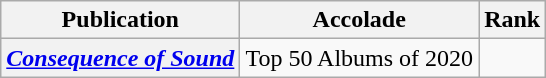<table class="wikitable sortable plainrowheaders">
<tr>
<th scope="col">Publication</th>
<th scope="col">Accolade</th>
<th scope="col">Rank</th>
</tr>
<tr>
<th scope="row"><em><a href='#'>Consequence of Sound</a></em></th>
<td>Top 50 Albums of 2020</td>
<td></td>
</tr>
</table>
